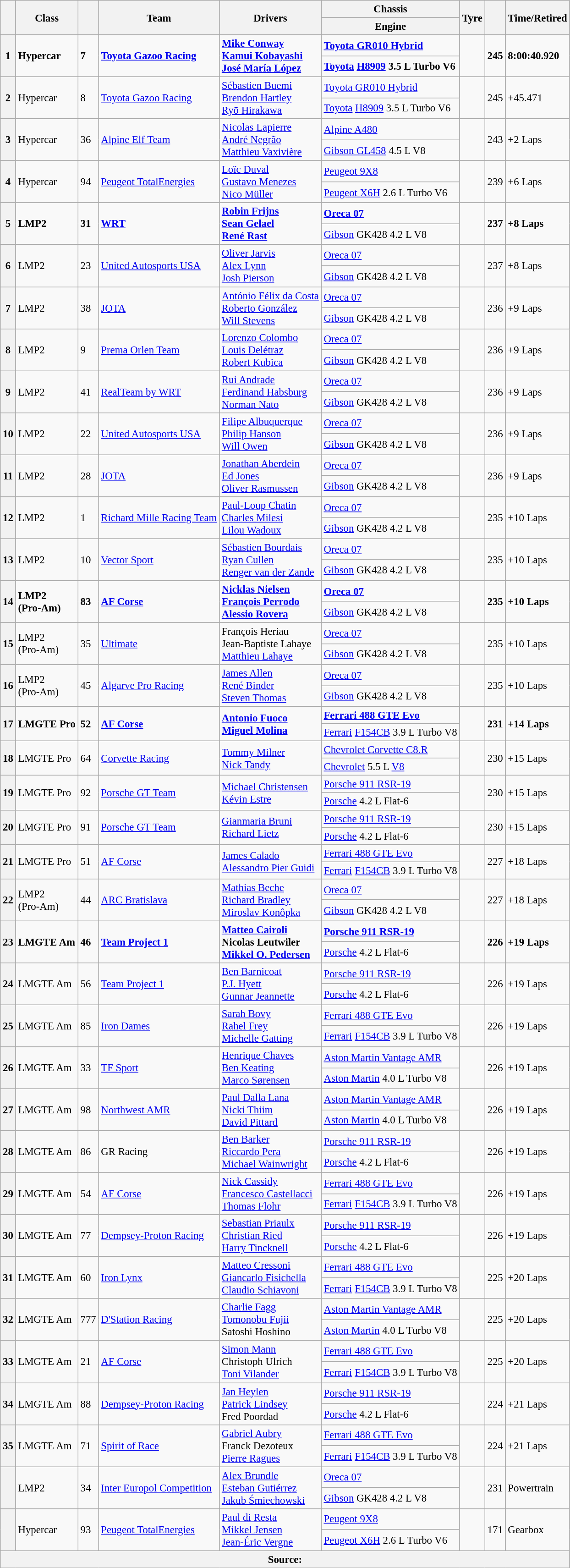<table class="wikitable" style="font-size:95%;">
<tr>
<th rowspan=2></th>
<th rowspan=2>Class</th>
<th rowspan=2></th>
<th rowspan=2>Team</th>
<th rowspan=2>Drivers</th>
<th>Chassis</th>
<th rowspan=2>Tyre</th>
<th rowspan=2></th>
<th rowspan=2>Time/Retired</th>
</tr>
<tr>
<th>Engine</th>
</tr>
<tr style="font-weight:bold;">
<th rowspan=2>1</th>
<td rowspan=2>Hypercar</td>
<td rowspan=2>7</td>
<td rowspan=2> <a href='#'>Toyota Gazoo Racing</a></td>
<td rowspan=2> <a href='#'>Mike Conway</a><br> <a href='#'>Kamui Kobayashi</a><br> <a href='#'>José María López</a></td>
<td><a href='#'>Toyota GR010 Hybrid</a></td>
<td rowspan=2></td>
<td rowspan=2>245</td>
<td rowspan=2>8:00:40.920</td>
</tr>
<tr style="font-weight:bold;">
<td><a href='#'>Toyota</a> <a href='#'>H8909</a> 3.5 L Turbo V6</td>
</tr>
<tr>
<th rowspan=2>2</th>
<td rowspan=2>Hypercar</td>
<td rowspan=2>8</td>
<td rowspan=2> <a href='#'>Toyota Gazoo Racing</a></td>
<td rowspan=2> <a href='#'>Sébastien Buemi</a><br> <a href='#'>Brendon Hartley</a><br> <a href='#'>Ryō Hirakawa</a></td>
<td><a href='#'>Toyota GR010 Hybrid</a></td>
<td rowspan=2></td>
<td rowspan=2>245</td>
<td rowspan=2>+45.471</td>
</tr>
<tr>
<td><a href='#'>Toyota</a> <a href='#'>H8909</a> 3.5 L Turbo V6</td>
</tr>
<tr>
<th rowspan=2>3</th>
<td rowspan=2>Hypercar</td>
<td rowspan=2>36</td>
<td rowspan=2> <a href='#'>Alpine Elf Team</a></td>
<td rowspan=2> <a href='#'>Nicolas Lapierre</a><br> <a href='#'>André Negrão</a><br> <a href='#'>Matthieu Vaxivière</a></td>
<td><a href='#'>Alpine A480</a></td>
<td rowspan=2></td>
<td rowspan=2>243</td>
<td rowspan=2>+2 Laps</td>
</tr>
<tr>
<td><a href='#'>Gibson GL458</a> 4.5 L V8</td>
</tr>
<tr>
<th rowspan=2>4</th>
<td rowspan=2>Hypercar</td>
<td rowspan=2>94</td>
<td rowspan=2> <a href='#'>Peugeot TotalEnergies</a></td>
<td rowspan=2> <a href='#'>Loïc Duval</a><br> <a href='#'>Gustavo Menezes</a><br> <a href='#'>Nico Müller</a></td>
<td><a href='#'>Peugeot 9X8</a></td>
<td rowspan=2></td>
<td rowspan=2>239</td>
<td rowspan=2>+6 Laps</td>
</tr>
<tr>
<td><a href='#'>Peugeot X6H</a> 2.6 L Turbo V6</td>
</tr>
<tr style="font-weight:bold;">
<th rowspan=2>5</th>
<td rowspan=2>LMP2</td>
<td rowspan=2>31</td>
<td rowspan=2> <a href='#'>WRT</a></td>
<td rowspan=2> <a href='#'>Robin Frijns</a><br> <a href='#'>Sean Gelael</a><br> <a href='#'>René Rast</a></td>
<td><a href='#'>Oreca 07</a></td>
<td rowspan=2></td>
<td rowspan=2>237</td>
<td rowspan=2>+8 Laps</td>
</tr>
<tr>
<td><a href='#'>Gibson</a> GK428 4.2 L V8</td>
</tr>
<tr>
<th rowspan=2>6</th>
<td rowspan=2>LMP2</td>
<td rowspan=2>23</td>
<td rowspan=2> <a href='#'>United Autosports USA</a></td>
<td rowspan=2> <a href='#'>Oliver Jarvis</a><br> <a href='#'>Alex Lynn</a><br> <a href='#'>Josh Pierson</a></td>
<td><a href='#'>Oreca 07</a></td>
<td rowspan=2></td>
<td rowspan=2>237</td>
<td rowspan=2>+8 Laps</td>
</tr>
<tr>
<td><a href='#'>Gibson</a> GK428 4.2 L V8</td>
</tr>
<tr>
<th rowspan=2>7</th>
<td rowspan=2>LMP2</td>
<td rowspan=2>38</td>
<td rowspan=2> <a href='#'>JOTA</a></td>
<td rowspan=2> <a href='#'>António Félix da Costa</a><br> <a href='#'>Roberto González</a><br> <a href='#'>Will Stevens</a></td>
<td><a href='#'>Oreca 07</a></td>
<td rowspan=2></td>
<td rowspan=2>236</td>
<td rowspan=2>+9 Laps</td>
</tr>
<tr>
<td><a href='#'>Gibson</a> GK428 4.2 L V8</td>
</tr>
<tr>
<th rowspan=2>8</th>
<td rowspan=2>LMP2</td>
<td rowspan=2>9</td>
<td rowspan=2> <a href='#'>Prema Orlen Team</a></td>
<td rowspan=2> <a href='#'>Lorenzo Colombo</a><br> <a href='#'>Louis Delétraz</a><br> <a href='#'>Robert Kubica</a></td>
<td><a href='#'>Oreca 07</a></td>
<td rowspan=2></td>
<td rowspan=2>236</td>
<td rowspan=2>+9 Laps</td>
</tr>
<tr>
<td><a href='#'>Gibson</a> GK428 4.2 L V8</td>
</tr>
<tr>
<th rowspan=2>9</th>
<td rowspan=2>LMP2</td>
<td rowspan=2>41</td>
<td rowspan=2> <a href='#'>RealTeam by WRT</a></td>
<td rowspan=2> <a href='#'>Rui Andrade</a><br> <a href='#'>Ferdinand Habsburg</a><br> <a href='#'>Norman Nato</a></td>
<td><a href='#'>Oreca 07</a></td>
<td rowspan=2></td>
<td rowspan=2>236</td>
<td rowspan=2>+9 Laps</td>
</tr>
<tr>
<td><a href='#'>Gibson</a> GK428 4.2 L V8</td>
</tr>
<tr>
<th rowspan=2>10</th>
<td rowspan=2>LMP2</td>
<td rowspan=2>22</td>
<td rowspan=2> <a href='#'>United Autosports USA</a></td>
<td rowspan=2> <a href='#'>Filipe Albuquerque</a><br> <a href='#'>Philip Hanson</a><br> <a href='#'>Will Owen</a></td>
<td><a href='#'>Oreca 07</a></td>
<td rowspan=2></td>
<td rowspan=2>236</td>
<td rowspan=2>+9 Laps</td>
</tr>
<tr>
<td><a href='#'>Gibson</a> GK428 4.2 L V8</td>
</tr>
<tr>
<th rowspan=2>11</th>
<td rowspan=2>LMP2</td>
<td rowspan=2>28</td>
<td rowspan=2> <a href='#'>JOTA</a></td>
<td rowspan=2> <a href='#'>Jonathan Aberdein</a><br> <a href='#'>Ed Jones</a><br> <a href='#'>Oliver Rasmussen</a></td>
<td><a href='#'>Oreca 07</a></td>
<td rowspan=2></td>
<td rowspan=2>236</td>
<td rowspan=2>+9 Laps</td>
</tr>
<tr>
<td><a href='#'>Gibson</a> GK428 4.2 L V8</td>
</tr>
<tr>
<th rowspan=2>12</th>
<td rowspan=2>LMP2</td>
<td rowspan=2>1</td>
<td rowspan=2> <a href='#'>Richard Mille Racing Team</a></td>
<td rowspan=2> <a href='#'>Paul-Loup Chatin</a><br> <a href='#'>Charles Milesi</a><br> <a href='#'>Lilou Wadoux</a></td>
<td><a href='#'>Oreca 07</a></td>
<td rowspan=2></td>
<td rowspan=2>235</td>
<td rowspan=2>+10 Laps</td>
</tr>
<tr>
<td><a href='#'>Gibson</a> GK428 4.2 L V8</td>
</tr>
<tr>
<th rowspan=2>13</th>
<td rowspan=2>LMP2</td>
<td rowspan=2>10</td>
<td rowspan=2> <a href='#'>Vector Sport</a></td>
<td rowspan=2> <a href='#'>Sébastien Bourdais</a><br> <a href='#'>Ryan Cullen</a><br> <a href='#'>Renger van der Zande</a></td>
<td><a href='#'>Oreca 07</a></td>
<td rowspan=2></td>
<td rowspan=2>235</td>
<td rowspan=2>+10 Laps</td>
</tr>
<tr>
<td><a href='#'>Gibson</a> GK428 4.2 L V8</td>
</tr>
<tr style="font-weight:bold;">
<th rowspan=2>14</th>
<td rowspan=2>LMP2<br>(Pro-Am)</td>
<td rowspan=2>83</td>
<td rowspan=2> <a href='#'>AF Corse</a></td>
<td rowspan=2> <a href='#'>Nicklas Nielsen</a><br> <a href='#'>François Perrodo</a><br> <a href='#'>Alessio Rovera</a></td>
<td><a href='#'>Oreca 07</a></td>
<td rowspan=2></td>
<td rowspan=2>235</td>
<td rowspan=2>+10 Laps</td>
</tr>
<tr>
<td><a href='#'>Gibson</a> GK428 4.2 L V8</td>
</tr>
<tr>
<th rowspan=2>15</th>
<td rowspan=2>LMP2<br>(Pro-Am)</td>
<td rowspan=2>35</td>
<td rowspan=2> <a href='#'>Ultimate</a></td>
<td rowspan=2> François Heriau<br> Jean-Baptiste Lahaye<br> <a href='#'>Matthieu Lahaye</a></td>
<td><a href='#'>Oreca 07</a></td>
<td rowspan=2></td>
<td rowspan=2>235</td>
<td rowspan=2>+10 Laps</td>
</tr>
<tr>
<td><a href='#'>Gibson</a> GK428 4.2 L V8</td>
</tr>
<tr>
<th rowspan=2>16</th>
<td rowspan=2>LMP2<br>(Pro-Am)</td>
<td rowspan=2>45</td>
<td rowspan=2> <a href='#'>Algarve Pro Racing</a></td>
<td rowspan=2> <a href='#'>James Allen</a><br> <a href='#'>René Binder</a><br> <a href='#'>Steven Thomas</a></td>
<td><a href='#'>Oreca 07</a></td>
<td rowspan=2></td>
<td rowspan=2>235</td>
<td rowspan=2>+10 Laps</td>
</tr>
<tr>
<td><a href='#'>Gibson</a> GK428 4.2 L V8</td>
</tr>
<tr style="font-weight:bold;">
<th rowspan=2>17</th>
<td rowspan=2>LMGTE Pro</td>
<td rowspan=2>52</td>
<td rowspan=2> <a href='#'>AF Corse</a></td>
<td rowspan=2> <a href='#'>Antonio Fuoco</a><br> <a href='#'>Miguel Molina</a><br></td>
<td><a href='#'>Ferrari 488 GTE Evo</a></td>
<td rowspan=2></td>
<td rowspan=2>231</td>
<td rowspan=2>+14 Laps</td>
</tr>
<tr>
<td><a href='#'>Ferrari</a> <a href='#'>F154CB</a> 3.9 L Turbo V8</td>
</tr>
<tr>
<th rowspan=2>18</th>
<td rowspan=2>LMGTE Pro</td>
<td rowspan=2>64</td>
<td rowspan=2> <a href='#'>Corvette Racing</a></td>
<td rowspan=2> <a href='#'>Tommy Milner</a><br> <a href='#'>Nick Tandy</a><br></td>
<td><a href='#'>Chevrolet Corvette C8.R</a></td>
<td rowspan=2></td>
<td rowspan=2>230</td>
<td rowspan=2>+15 Laps</td>
</tr>
<tr>
<td><a href='#'>Chevrolet</a> 5.5 L <a href='#'>V8</a></td>
</tr>
<tr>
<th rowspan=2>19</th>
<td rowspan=2>LMGTE Pro</td>
<td rowspan=2>92</td>
<td rowspan=2> <a href='#'>Porsche GT Team</a></td>
<td rowspan=2> <a href='#'>Michael Christensen</a><br> <a href='#'>Kévin Estre</a><br></td>
<td><a href='#'>Porsche 911 RSR-19</a></td>
<td rowspan=2></td>
<td rowspan=2>230</td>
<td rowspan=2>+15 Laps</td>
</tr>
<tr>
<td><a href='#'>Porsche</a> 4.2 L Flat-6</td>
</tr>
<tr>
<th rowspan=2>20</th>
<td rowspan=2>LMGTE Pro</td>
<td rowspan=2>91</td>
<td rowspan=2> <a href='#'>Porsche GT Team</a></td>
<td rowspan=2> <a href='#'>Gianmaria Bruni</a><br> <a href='#'>Richard Lietz</a><br></td>
<td><a href='#'>Porsche 911 RSR-19</a></td>
<td rowspan=2></td>
<td rowspan=2>230</td>
<td rowspan=2>+15 Laps</td>
</tr>
<tr>
<td><a href='#'>Porsche</a> 4.2 L Flat-6</td>
</tr>
<tr>
<th rowspan=2>21</th>
<td rowspan=2>LMGTE Pro</td>
<td rowspan=2>51</td>
<td rowspan=2> <a href='#'>AF Corse</a></td>
<td rowspan=2> <a href='#'>James Calado</a><br> <a href='#'>Alessandro Pier Guidi</a><br></td>
<td><a href='#'>Ferrari 488 GTE Evo</a></td>
<td rowspan=2></td>
<td rowspan=2>227</td>
<td rowspan=2>+18 Laps</td>
</tr>
<tr>
<td><a href='#'>Ferrari</a> <a href='#'>F154CB</a> 3.9 L Turbo V8</td>
</tr>
<tr>
<th rowspan=2>22</th>
<td rowspan=2>LMP2<br>(Pro-Am)</td>
<td rowspan=2>44</td>
<td rowspan=2> <a href='#'>ARC Bratislava</a></td>
<td rowspan=2> <a href='#'>Mathias Beche</a><br> <a href='#'>Richard Bradley</a><br> <a href='#'>Miroslav Konôpka</a></td>
<td><a href='#'>Oreca 07</a></td>
<td rowspan=2></td>
<td rowspan=2>227</td>
<td rowspan=2>+18 Laps</td>
</tr>
<tr>
<td><a href='#'>Gibson</a> GK428 4.2 L V8</td>
</tr>
<tr style="font-weight:bold;">
<th rowspan=2>23</th>
<td rowspan=2>LMGTE Am</td>
<td rowspan=2>46</td>
<td rowspan=2> <a href='#'>Team Project 1</a></td>
<td rowspan=2> <a href='#'>Matteo Cairoli</a><br> Nicolas Leutwiler<br> <a href='#'>Mikkel O. Pedersen</a></td>
<td><a href='#'>Porsche 911 RSR-19</a></td>
<td rowspan=2></td>
<td rowspan=2>226</td>
<td rowspan=2>+19 Laps</td>
</tr>
<tr>
<td><a href='#'>Porsche</a> 4.2 L Flat-6</td>
</tr>
<tr>
<th rowspan=2>24</th>
<td rowspan=2>LMGTE Am</td>
<td rowspan=2>56</td>
<td rowspan=2> <a href='#'>Team Project 1</a></td>
<td rowspan=2> <a href='#'>Ben Barnicoat</a><br> <a href='#'>P.J. Hyett</a><br> <a href='#'>Gunnar Jeannette</a></td>
<td><a href='#'>Porsche 911 RSR-19</a></td>
<td rowspan=2></td>
<td rowspan=2>226</td>
<td rowspan=2>+19 Laps</td>
</tr>
<tr>
<td><a href='#'>Porsche</a> 4.2 L Flat-6</td>
</tr>
<tr>
<th rowspan=2>25</th>
<td rowspan=2>LMGTE Am</td>
<td rowspan=2>85</td>
<td rowspan=2> <a href='#'>Iron Dames</a></td>
<td rowspan=2> <a href='#'>Sarah Bovy</a><br> <a href='#'>Rahel Frey</a><br> <a href='#'>Michelle Gatting</a></td>
<td><a href='#'>Ferrari 488 GTE Evo</a></td>
<td rowspan=2></td>
<td rowspan=2>226</td>
<td rowspan=2>+19 Laps</td>
</tr>
<tr>
<td><a href='#'>Ferrari</a> <a href='#'>F154CB</a> 3.9 L Turbo V8</td>
</tr>
<tr>
<th rowspan=2>26</th>
<td rowspan=2>LMGTE Am</td>
<td rowspan=2>33</td>
<td rowspan=2> <a href='#'>TF Sport</a></td>
<td rowspan=2> <a href='#'>Henrique Chaves</a><br> <a href='#'>Ben Keating</a><br> <a href='#'>Marco Sørensen</a></td>
<td><a href='#'>Aston Martin Vantage AMR</a></td>
<td rowspan=2></td>
<td rowspan=2>226</td>
<td rowspan=2>+19 Laps</td>
</tr>
<tr>
<td><a href='#'>Aston Martin</a> 4.0 L Turbo V8</td>
</tr>
<tr>
<th rowspan=2>27</th>
<td rowspan=2>LMGTE Am</td>
<td rowspan=2>98</td>
<td rowspan=2> <a href='#'>Northwest AMR</a></td>
<td rowspan=2> <a href='#'>Paul Dalla Lana</a><br> <a href='#'>Nicki Thiim</a><br> <a href='#'>David Pittard</a></td>
<td><a href='#'>Aston Martin Vantage AMR</a></td>
<td rowspan=2></td>
<td rowspan=2>226</td>
<td rowspan=2>+19 Laps</td>
</tr>
<tr>
<td><a href='#'>Aston Martin</a> 4.0 L Turbo V8</td>
</tr>
<tr>
<th rowspan=2>28</th>
<td rowspan=2>LMGTE Am</td>
<td rowspan=2>86</td>
<td rowspan=2> GR Racing</td>
<td rowspan=2> <a href='#'>Ben Barker</a><br> <a href='#'>Riccardo Pera</a><br> <a href='#'>Michael Wainwright</a></td>
<td><a href='#'>Porsche 911 RSR-19</a></td>
<td rowspan=2></td>
<td rowspan=2>226</td>
<td rowspan=2>+19 Laps</td>
</tr>
<tr>
<td><a href='#'>Porsche</a> 4.2 L Flat-6</td>
</tr>
<tr>
<th rowspan=2>29</th>
<td rowspan=2>LMGTE Am</td>
<td rowspan=2>54</td>
<td rowspan=2> <a href='#'>AF Corse</a></td>
<td rowspan=2> <a href='#'>Nick Cassidy</a><br> <a href='#'>Francesco Castellacci</a><br> <a href='#'>Thomas Flohr</a></td>
<td><a href='#'>Ferrari 488 GTE Evo</a></td>
<td rowspan=2></td>
<td rowspan=2>226</td>
<td rowspan=2>+19 Laps</td>
</tr>
<tr>
<td><a href='#'>Ferrari</a> <a href='#'>F154CB</a> 3.9 L Turbo V8</td>
</tr>
<tr>
<th rowspan=2>30</th>
<td rowspan=2>LMGTE Am</td>
<td rowspan=2>77</td>
<td rowspan=2> <a href='#'>Dempsey-Proton Racing</a></td>
<td rowspan=2> <a href='#'>Sebastian Priaulx</a><br> <a href='#'>Christian Ried</a><br> <a href='#'>Harry Tincknell</a></td>
<td><a href='#'>Porsche 911 RSR-19</a></td>
<td rowspan=2></td>
<td rowspan=2>226</td>
<td rowspan=2>+19 Laps</td>
</tr>
<tr>
<td><a href='#'>Porsche</a> 4.2 L Flat-6</td>
</tr>
<tr>
<th rowspan=2>31</th>
<td rowspan=2>LMGTE Am</td>
<td rowspan=2>60</td>
<td rowspan=2> <a href='#'>Iron Lynx</a></td>
<td rowspan=2> <a href='#'>Matteo Cressoni</a><br> <a href='#'>Giancarlo Fisichella</a><br> <a href='#'>Claudio Schiavoni</a></td>
<td><a href='#'>Ferrari 488 GTE Evo</a></td>
<td rowspan=2></td>
<td rowspan=2>225</td>
<td rowspan=2>+20 Laps</td>
</tr>
<tr>
<td><a href='#'>Ferrari</a> <a href='#'>F154CB</a> 3.9 L Turbo V8</td>
</tr>
<tr>
<th rowspan=2>32</th>
<td rowspan=2>LMGTE Am</td>
<td rowspan=2>777</td>
<td rowspan=2> <a href='#'>D'Station Racing</a></td>
<td rowspan=2> <a href='#'>Charlie Fagg</a><br> <a href='#'>Tomonobu Fujii</a><br> Satoshi Hoshino</td>
<td><a href='#'>Aston Martin Vantage AMR</a></td>
<td rowspan=2></td>
<td rowspan=2>225</td>
<td rowspan=2>+20 Laps</td>
</tr>
<tr>
<td><a href='#'>Aston Martin</a> 4.0 L Turbo V8</td>
</tr>
<tr>
<th rowspan=2>33</th>
<td rowspan=2>LMGTE Am</td>
<td rowspan=2>21</td>
<td rowspan=2> <a href='#'>AF Corse</a></td>
<td rowspan=2> <a href='#'>Simon Mann</a><br> Christoph Ulrich<br> <a href='#'>Toni Vilander</a></td>
<td><a href='#'>Ferrari 488 GTE Evo</a></td>
<td rowspan=2></td>
<td rowspan=2>225</td>
<td rowspan=2>+20 Laps</td>
</tr>
<tr>
<td><a href='#'>Ferrari</a> <a href='#'>F154CB</a> 3.9 L Turbo V8</td>
</tr>
<tr>
<th rowspan=2>34</th>
<td rowspan=2>LMGTE Am</td>
<td rowspan=2>88</td>
<td rowspan=2> <a href='#'>Dempsey-Proton Racing</a></td>
<td rowspan=2> <a href='#'>Jan Heylen</a><br> <a href='#'>Patrick Lindsey</a><br> Fred Poordad</td>
<td><a href='#'>Porsche 911 RSR-19</a></td>
<td rowspan=2></td>
<td rowspan=2>224</td>
<td rowspan=2>+21 Laps</td>
</tr>
<tr>
<td><a href='#'>Porsche</a> 4.2 L Flat-6</td>
</tr>
<tr>
<th rowspan=2>35</th>
<td rowspan=2>LMGTE Am</td>
<td rowspan=2>71</td>
<td rowspan=2> <a href='#'>Spirit of Race</a></td>
<td rowspan=2> <a href='#'>Gabriel Aubry</a><br> Franck Dezoteux<br> <a href='#'>Pierre Ragues</a></td>
<td><a href='#'>Ferrari 488 GTE Evo</a></td>
<td rowspan=2></td>
<td rowspan=2>224</td>
<td rowspan=2>+21 Laps</td>
</tr>
<tr>
<td><a href='#'>Ferrari</a> <a href='#'>F154CB</a> 3.9 L Turbo V8</td>
</tr>
<tr>
<th rowspan=2></th>
<td rowspan=2>LMP2</td>
<td rowspan=2>34</td>
<td rowspan=2> <a href='#'>Inter Europol Competition</a></td>
<td rowspan=2> <a href='#'>Alex Brundle</a><br> <a href='#'>Esteban Gutiérrez</a><br> <a href='#'>Jakub Śmiechowski</a></td>
<td><a href='#'>Oreca 07</a></td>
<td rowspan=2></td>
<td rowspan=2>231</td>
<td rowspan=2>Powertrain</td>
</tr>
<tr>
<td><a href='#'>Gibson</a> GK428 4.2 L V8</td>
</tr>
<tr>
<th rowspan=2></th>
<td rowspan=2>Hypercar</td>
<td rowspan=2>93</td>
<td rowspan=2> <a href='#'>Peugeot TotalEnergies</a></td>
<td rowspan=2> <a href='#'>Paul di Resta</a><br> <a href='#'>Mikkel Jensen</a><br> <a href='#'>Jean-Éric Vergne</a></td>
<td><a href='#'>Peugeot 9X8</a></td>
<td rowspan=2></td>
<td rowspan=2>171</td>
<td rowspan=2>Gearbox</td>
</tr>
<tr>
<td><a href='#'>Peugeot X6H</a> 2.6 L Turbo V6</td>
</tr>
<tr>
<th colspan="9">Source:</th>
</tr>
</table>
